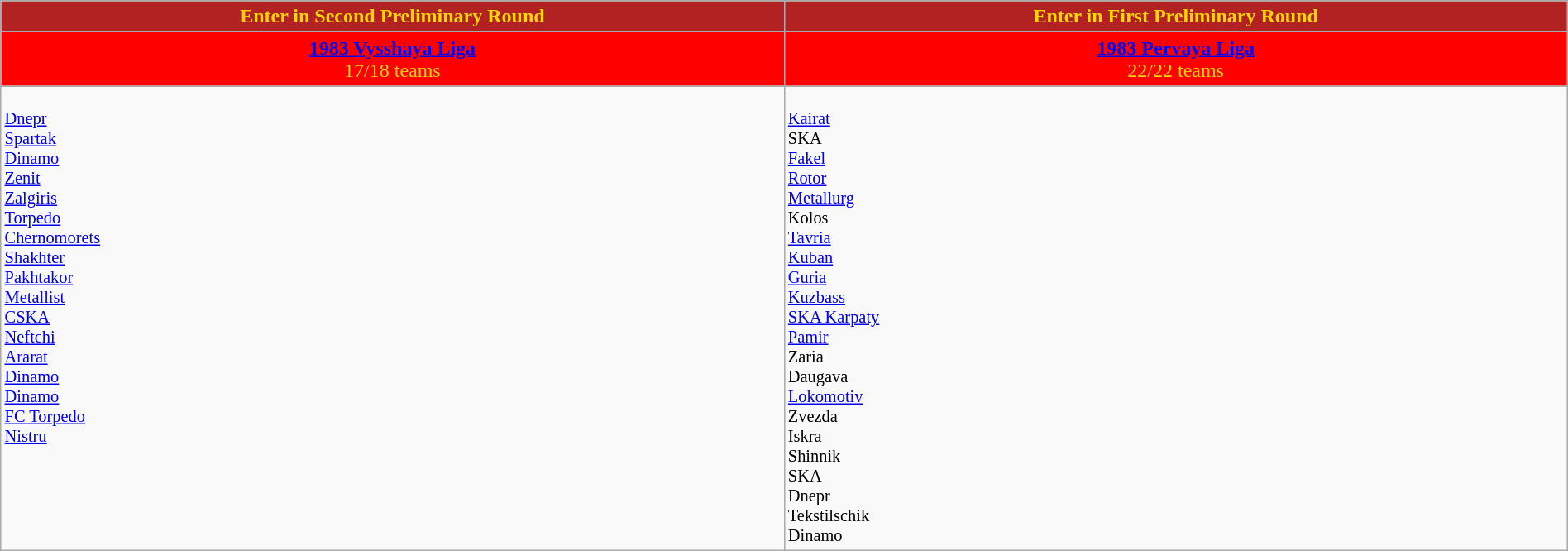<table class="wikitable" style="width:100%;">
<tr style="background:Firebrick; text-align:center;">
<td style="width:45%; color:Gold" colspan="1"><strong>Enter in Second Preliminary Round</strong></td>
<td style="width:45%; color:Gold" colspan="1"><strong>Enter in First Preliminary Round</strong></td>
</tr>
<tr style="background:Red;">
<td style="text-align:center; width:18%; color:Gold"><strong><a href='#'><span>1983 Vysshaya Liga</span></a></strong><br>17/18 teams</td>
<td style="text-align:center; width:18%; color:Gold"><strong><a href='#'><span>1983 Pervaya Liga</span></a></strong><br>22/22 teams</td>
</tr>
<tr style="vertical-align:top; font-size:85%;">
<td rowspan=3><br> <a href='#'>Dnepr </a><br>
 <a href='#'>Spartak </a><br>
 <a href='#'>Dinamo </a><br>
 <a href='#'>Zenit </a><br>
 <a href='#'>Zalgiris </a><br>
 <a href='#'>Torpedo </a><br>
 <a href='#'>Chernomorets </a><br>
 <a href='#'>Shakhter </a><br>
 <a href='#'>Pakhtakor </a><br>
 <a href='#'>Metallist </a><br>
 <a href='#'>CSKA </a><br>
 <a href='#'>Neftchi </a><br>
 <a href='#'>Ararat </a><br>
 <a href='#'>Dinamo </a><br>
 <a href='#'>Dinamo </a><br>
 <a href='#'>FC Torpedo </a><br>
 <a href='#'>Nistru </a></td>
<td rowspan=3><br> <a href='#'>Kairat </a><br>
 SKA <br>
 <a href='#'>Fakel </a><br>
 <a href='#'>Rotor </a><br>
 <a href='#'>Metallurg </a><br>
 Kolos <br>
 <a href='#'>Tavria </a><br>
 <a href='#'>Kuban </a><br>
 <a href='#'>Guria </a><br>
 <a href='#'>Kuzbass </a><br>
 <a href='#'>SKA Karpaty </a><br>
 <a href='#'>Pamir </a><br>
 Zaria <br>
 Daugava <br>
 <a href='#'>Lokomotiv </a><br>
 Zvezda <br>
 Iskra <br>
 Shinnik <br>
 SKA <br>
 Dnepr <br>
 Tekstilschik <br>
 Dinamo </td>
</tr>
</table>
